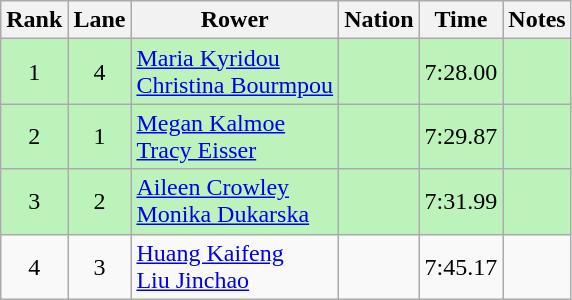<table class="wikitable sortable" style="text-align:center">
<tr>
<th>Rank</th>
<th>Lane</th>
<th>Rower</th>
<th>Nation</th>
<th>Time</th>
<th>Notes</th>
</tr>
<tr bgcolor=bbf3bb>
<td>1</td>
<td>4</td>
<td align=left><a href='#'>Maria Kyridou</a><br><a href='#'>Christina Bourmpou</a></td>
<td align=left></td>
<td>7:28.00</td>
<td></td>
</tr>
<tr bgcolor=bbf3bb>
<td>2</td>
<td>1</td>
<td align=left><a href='#'>Megan Kalmoe</a><br><a href='#'>Tracy Eisser</a></td>
<td align=left></td>
<td>7:29.87</td>
<td></td>
</tr>
<tr bgcolor=bbf3bb>
<td>3</td>
<td>2</td>
<td align=left><a href='#'>Aileen Crowley</a><br><a href='#'>Monika Dukarska</a></td>
<td align=left></td>
<td>7:31.99</td>
<td></td>
</tr>
<tr>
<td>4</td>
<td>3</td>
<td align=left><a href='#'>Huang Kaifeng</a><br><a href='#'>Liu Jinchao</a></td>
<td align=left></td>
<td>7:45.17</td>
<td></td>
</tr>
</table>
